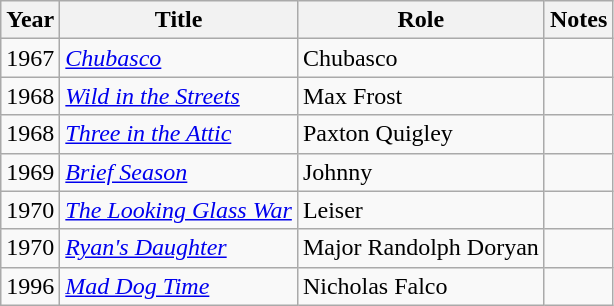<table class="wikitable">
<tr>
<th>Year</th>
<th>Title</th>
<th>Role</th>
<th>Notes</th>
</tr>
<tr>
<td>1967</td>
<td><em><a href='#'>Chubasco</a></em></td>
<td>Chubasco</td>
<td></td>
</tr>
<tr>
<td>1968</td>
<td><em><a href='#'>Wild in the Streets</a></em></td>
<td>Max Frost</td>
<td></td>
</tr>
<tr>
<td>1968</td>
<td><em><a href='#'>Three in the Attic</a></em></td>
<td>Paxton Quigley</td>
<td></td>
</tr>
<tr>
<td>1969</td>
<td><em><a href='#'>Brief Season</a></em></td>
<td>Johnny</td>
<td></td>
</tr>
<tr>
<td>1970</td>
<td><em><a href='#'>The Looking Glass War</a></em></td>
<td>Leiser</td>
<td></td>
</tr>
<tr>
<td>1970</td>
<td><em><a href='#'>Ryan's Daughter</a></em></td>
<td>Major Randolph Doryan</td>
<td></td>
</tr>
<tr>
<td>1996</td>
<td><em><a href='#'>Mad Dog Time</a></em></td>
<td>Nicholas Falco</td>
<td></td>
</tr>
</table>
